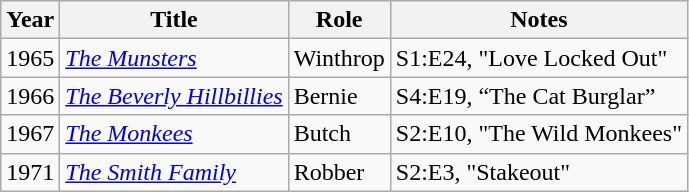<table class="wikitable">
<tr>
<th>Year</th>
<th>Title</th>
<th>Role</th>
<th>Notes</th>
</tr>
<tr>
<td>1965</td>
<td><a href='#'><em>The Munsters</em></a></td>
<td>Winthrop</td>
<td>S1:E24, "Love Locked Out"</td>
</tr>
<tr>
<td>1966</td>
<td><em><a href='#'>The Beverly Hillbillies</a></em></td>
<td>Bernie</td>
<td>S4:E19, “The Cat Burglar”</td>
</tr>
<tr>
<td>1967</td>
<td><em><a href='#'>The Monkees</a></em></td>
<td>Butch</td>
<td>S2:E10, "The Wild Monkees"</td>
</tr>
<tr>
<td>1971</td>
<td><em><a href='#'>The Smith Family</a></em></td>
<td>Robber</td>
<td>S2:E3, "Stakeout"</td>
</tr>
</table>
